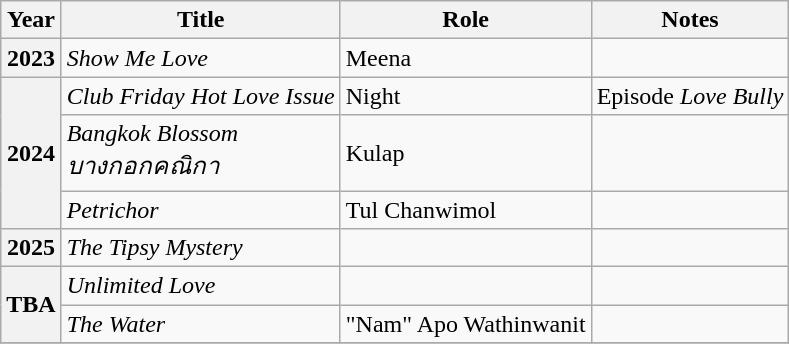<table class="wikitable sortable plainrowheaders">
<tr>
<th scope="col">Year</th>
<th scope="col">Title</th>
<th scope="col">Role</th>
<th scope="col">Notes</th>
</tr>
<tr>
<th scope="row">2023</th>
<td><em>Show Me Love</em></td>
<td>Meena</td>
<td></td>
</tr>
<tr>
<th scope="row" rowspan=3>2024</th>
<td><em>Club Friday Hot Love Issue</em></td>
<td>Night</td>
<td>Episode <em>Love Bully</em></td>
</tr>
<tr>
<td><em>Bangkok Blossom</em><br><em>บางกอกคณิกา</em></td>
<td>Kulap</td>
<td></td>
</tr>
<tr>
<td><em>Petrichor</em></td>
<td>Tul Chanwimol</td>
<td></td>
</tr>
<tr>
<th scope="row">2025</th>
<td><em>The Tipsy Mystery</em></td>
<td></td>
</tr>
<tr>
<th rowspan="2">TBA</th>
<td><em>Unlimited Love</em></td>
<td></td>
<td></td>
</tr>
<tr>
<td><em>The Water</em></td>
<td>"Nam" Apo Wathinwanit</td>
<td></td>
</tr>
<tr>
</tr>
</table>
